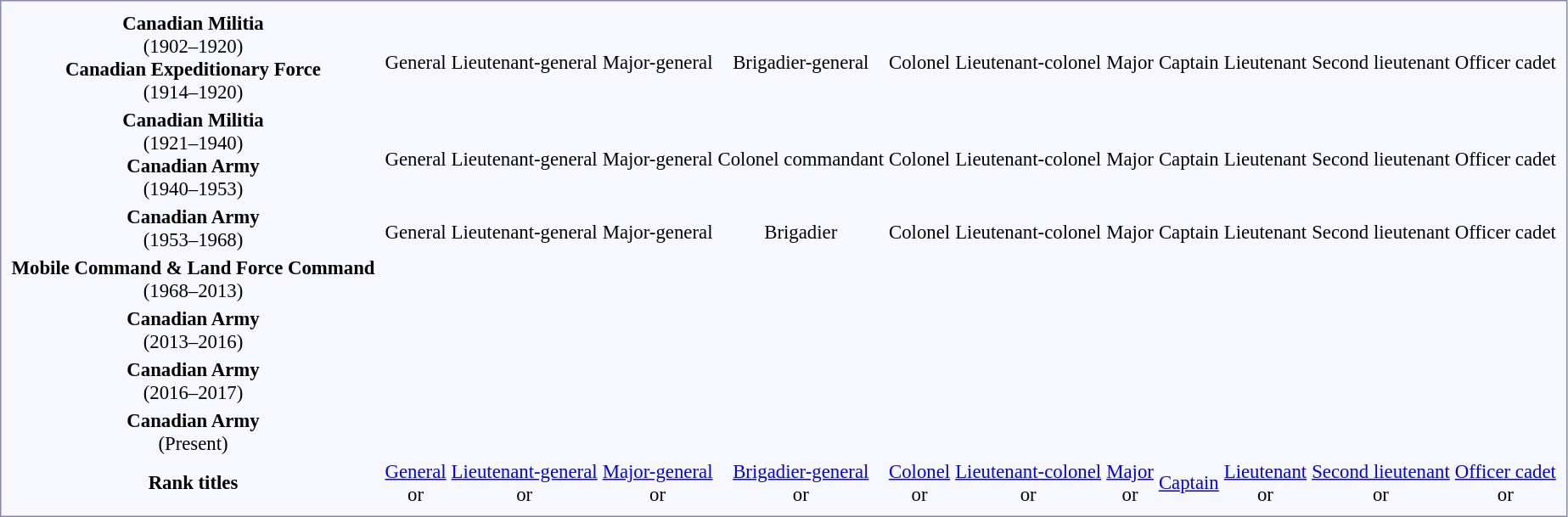<table style="border:1px solid #8888aa; background-color:#f7f8ff; padding:5px; font-size:95%; margin: 0px 12px 12px 0px;">
<tr style="text-align:center;">
<td rowspan=2><strong>Canadian Militia</strong><br>(1902–1920)<br><strong>Canadian Expeditionary Force</strong><br>(1914–1920)</td>
<td colspan=2 rowspan=12></td>
<td colspan=2></td>
<td colspan=2></td>
<td colspan=2></td>
<td colspan=2></td>
<td colspan=2></td>
<td colspan=2></td>
<td colspan=2></td>
<td colspan=2></td>
<td colspan=3></td>
<td colspan=3></td>
<td colspan=12></td>
</tr>
<tr style="text-align:center;">
<td colspan=2>General</td>
<td colspan=2>Lieutenant-general</td>
<td colspan=2>Major-general</td>
<td colspan=2>Brigadier-general</td>
<td colspan=2>Colonel</td>
<td colspan=2>Lieutenant-colonel</td>
<td colspan=2>Major</td>
<td colspan=2>Captain</td>
<td colspan=3>Lieutenant</td>
<td colspan=3>Second lieutenant</td>
<td colspan=12>Officer cadet</td>
</tr>
<tr style="text-align:center;">
<td rowspan=2><strong>Canadian Militia</strong><br>(1921–1940)<br><strong>Canadian Army</strong><br>(1940–1953)</td>
<td colspan=2></td>
<td colspan=2></td>
<td colspan=2></td>
<td colspan=2></td>
<td colspan=2></td>
<td colspan=2></td>
<td colspan=2></td>
<td colspan=2></td>
<td colspan=3></td>
<td colspan=3></td>
<td colspan=12></td>
</tr>
<tr style="text-align:center;">
<td colspan=2>General</td>
<td colspan=2>Lieutenant-general</td>
<td colspan=2>Major-general</td>
<td colspan=2>Colonel commandant</td>
<td colspan=2>Colonel</td>
<td colspan=2>Lieutenant-colonel</td>
<td colspan=2>Major</td>
<td colspan=2>Captain</td>
<td colspan=3>Lieutenant</td>
<td colspan=3>Second lieutenant</td>
<td colspan=12>Officer cadet</td>
</tr>
<tr style="text-align:center;">
<td rowspan=2><strong>Canadian Army</strong><br>(1953–1968)</td>
<td colspan=2></td>
<td colspan=2></td>
<td colspan=2></td>
<td colspan=2></td>
<td colspan=2></td>
<td colspan=2></td>
<td colspan=2></td>
<td colspan=2></td>
<td colspan=3></td>
<td colspan=3></td>
<td colspan=12></td>
</tr>
<tr style="text-align:center;">
<td colspan=2>General</td>
<td colspan=2>Lieutenant-general</td>
<td colspan=2>Major-general</td>
<td colspan=2>Brigadier</td>
<td colspan=2>Colonel</td>
<td colspan=2>Lieutenant-colonel</td>
<td colspan=2>Major</td>
<td colspan=2>Captain</td>
<td colspan=3>Lieutenant</td>
<td colspan=3>Second lieutenant</td>
<td colspan=12>Officer cadet</td>
</tr>
<tr style="text-align:center;">
<td rowspan=1><strong>Mobile Command & Land Force Command</strong><br>(1968–2013)</td>
<td colspan=2></td>
<td colspan=2></td>
<td colspan=2></td>
<td colspan=2></td>
<td colspan=2></td>
<td colspan=2></td>
<td colspan=2></td>
<td colspan=2></td>
<td colspan=3></td>
<td colspan=3></td>
<td colspan=12></td>
</tr>
<tr style="text-align:center;">
<td rowspan=1><strong>Canadian Army</strong><br>(2013–2016)</td>
<td colspan=2></td>
<td colspan=2></td>
<td colspan=2></td>
<td colspan=2></td>
<td colspan=2></td>
<td colspan=2></td>
<td colspan=2></td>
<td colspan=2></td>
<td colspan=3></td>
<td colspan=3></td>
<td colspan=12></td>
</tr>
<tr style="text-align:center;">
<td rowspan=1><strong>Canadian Army</strong><br>(2016–2017)</td>
<td colspan=2></td>
<td colspan=2></td>
<td colspan=2></td>
<td colspan=2></td>
<td colspan=2></td>
<td colspan=2></td>
<td colspan=2></td>
<td colspan=2></td>
<td colspan=3></td>
<td colspan=3></td>
<td colspan=12></td>
</tr>
<tr style="text-align:center;">
<td rowspan=1><strong>Canadian Army</strong><br>(Present)</td>
<td colspan=2></td>
<td colspan=2></td>
<td colspan=2></td>
<td colspan=2></td>
<td colspan=2></td>
<td colspan=2></td>
<td colspan=2></td>
<td colspan=2></td>
<td colspan=3></td>
<td colspan=3></td>
<td colspan=12></td>
</tr>
<tr style="text-align:center;">
<td rowspan=2><strong>Rank titles</strong></td>
<td colspan=2><a href='#'>General</a><br> or </td>
<td colspan=2><a href='#'>Lieutenant-general</a><br> or </td>
<td colspan=2><a href='#'>Major-general</a><br> or </td>
<td colspan=2><a href='#'>Brigadier-general</a><br> or </td>
<td colspan=2><a href='#'>Colonel</a><br> or </td>
<td colspan=2><a href='#'>Lieutenant-colonel</a><br> or </td>
<td colspan=2><a href='#'>Major</a><br> or </td>
<td colspan=2><a href='#'>Captain</a><br></td>
<td colspan=3><a href='#'>Lieutenant</a><br> or </td>
<td colspan=3><a href='#'>Second lieutenant</a><br> or </td>
<td colspan=12><a href='#'>Officer cadet</a><br> or <br></td>
</tr>
</table>
